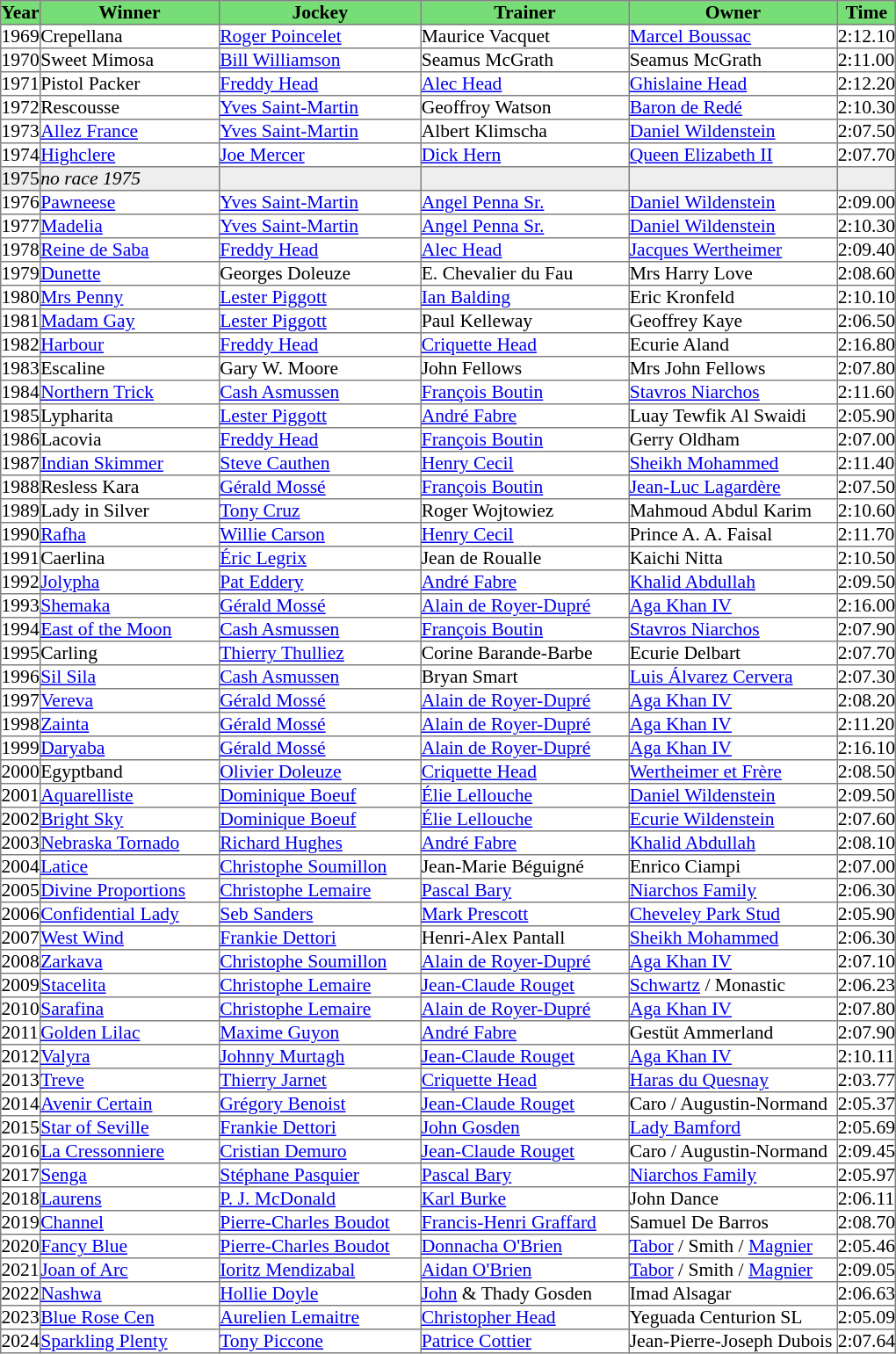<table class = "sortable" | border="1" cellpadding="0" style="border-collapse: collapse; font-size:90%">
<tr bgcolor="#77dd77" align="center">
<th>Year</th>
<th>Winner</th>
<th>Jockey</th>
<th>Trainer</th>
<th>Owner</th>
<th>Time</th>
</tr>
<tr>
<td>1969</td>
<td width=135px>Crepellana</td>
<td width=152px><a href='#'>Roger Poincelet</a></td>
<td width=157px>Maurice Vacquet</td>
<td width=157px><a href='#'>Marcel Boussac</a></td>
<td>2:12.10</td>
</tr>
<tr>
<td>1970</td>
<td>Sweet Mimosa</td>
<td><a href='#'>Bill Williamson</a></td>
<td>Seamus McGrath</td>
<td>Seamus McGrath</td>
<td>2:11.00</td>
</tr>
<tr>
<td>1971</td>
<td>Pistol Packer</td>
<td><a href='#'>Freddy Head</a></td>
<td><a href='#'>Alec Head</a></td>
<td><a href='#'>Ghislaine Head</a></td>
<td>2:12.20</td>
</tr>
<tr>
<td>1972</td>
<td>Rescousse</td>
<td><a href='#'>Yves Saint-Martin</a></td>
<td>Geoffroy Watson</td>
<td><a href='#'>Baron de Redé</a></td>
<td>2:10.30</td>
</tr>
<tr>
<td>1973</td>
<td><a href='#'>Allez France</a></td>
<td><a href='#'>Yves Saint-Martin</a></td>
<td>Albert Klimscha</td>
<td><a href='#'>Daniel Wildenstein</a></td>
<td>2:07.50</td>
</tr>
<tr>
<td>1974</td>
<td><a href='#'>Highclere</a></td>
<td><a href='#'>Joe Mercer</a></td>
<td><a href='#'>Dick Hern</a></td>
<td><a href='#'>Queen Elizabeth II</a></td>
<td>2:07.70</td>
</tr>
<tr bgcolor="#eeeeee">
<td><span>1975</span></td>
<td><em>no race 1975</em> </td>
<td></td>
<td></td>
<td></td>
<td></td>
</tr>
<tr>
<td>1976</td>
<td><a href='#'>Pawneese</a></td>
<td><a href='#'>Yves Saint-Martin</a></td>
<td><a href='#'>Angel Penna Sr.</a></td>
<td><a href='#'>Daniel Wildenstein</a></td>
<td>2:09.00</td>
</tr>
<tr>
<td>1977</td>
<td><a href='#'>Madelia</a></td>
<td><a href='#'>Yves Saint-Martin</a></td>
<td><a href='#'>Angel Penna Sr.</a></td>
<td><a href='#'>Daniel Wildenstein</a></td>
<td>2:10.30</td>
</tr>
<tr>
<td>1978</td>
<td><a href='#'>Reine de Saba</a></td>
<td><a href='#'>Freddy Head</a></td>
<td><a href='#'>Alec Head</a></td>
<td><a href='#'>Jacques Wertheimer</a></td>
<td>2:09.40</td>
</tr>
<tr>
<td>1979</td>
<td><a href='#'>Dunette</a></td>
<td>Georges Doleuze</td>
<td>E. Chevalier du Fau </td>
<td>Mrs Harry Love</td>
<td>2:08.60</td>
</tr>
<tr>
<td>1980</td>
<td><a href='#'>Mrs Penny</a></td>
<td><a href='#'>Lester Piggott</a></td>
<td><a href='#'>Ian Balding</a></td>
<td>Eric Kronfeld</td>
<td>2:10.10</td>
</tr>
<tr>
<td>1981</td>
<td><a href='#'>Madam Gay</a></td>
<td><a href='#'>Lester Piggott</a></td>
<td>Paul Kelleway</td>
<td>Geoffrey Kaye</td>
<td>2:06.50</td>
</tr>
<tr>
<td>1982</td>
<td><a href='#'>Harbour</a></td>
<td><a href='#'>Freddy Head</a></td>
<td><a href='#'>Criquette Head</a></td>
<td>Ecurie Aland</td>
<td>2:16.80</td>
</tr>
<tr>
<td>1983</td>
<td>Escaline</td>
<td>Gary W. Moore</td>
<td>John Fellows</td>
<td>Mrs John Fellows</td>
<td>2:07.80</td>
</tr>
<tr>
<td>1984</td>
<td><a href='#'>Northern Trick</a></td>
<td><a href='#'>Cash Asmussen</a></td>
<td><a href='#'>François Boutin</a></td>
<td><a href='#'>Stavros Niarchos</a></td>
<td>2:11.60</td>
</tr>
<tr>
<td>1985</td>
<td>Lypharita</td>
<td><a href='#'>Lester Piggott</a></td>
<td><a href='#'>André Fabre</a></td>
<td>Luay Tewfik Al Swaidi</td>
<td>2:05.90</td>
</tr>
<tr>
<td>1986</td>
<td>Lacovia</td>
<td><a href='#'>Freddy Head</a></td>
<td><a href='#'>François Boutin</a></td>
<td>Gerry Oldham</td>
<td>2:07.00</td>
</tr>
<tr>
<td>1987</td>
<td><a href='#'>Indian Skimmer</a></td>
<td><a href='#'>Steve Cauthen</a></td>
<td><a href='#'>Henry Cecil</a></td>
<td><a href='#'>Sheikh Mohammed</a></td>
<td>2:11.40</td>
</tr>
<tr>
<td>1988</td>
<td>Resless Kara</td>
<td><a href='#'>Gérald Mossé</a></td>
<td><a href='#'>François Boutin</a></td>
<td><a href='#'>Jean-Luc Lagardère</a></td>
<td>2:07.50</td>
</tr>
<tr>
<td>1989</td>
<td>Lady in Silver</td>
<td><a href='#'>Tony Cruz</a></td>
<td>Roger Wojtowiez</td>
<td>Mahmoud Abdul Karim</td>
<td>2:10.60</td>
</tr>
<tr>
<td>1990</td>
<td><a href='#'>Rafha</a></td>
<td><a href='#'>Willie Carson</a></td>
<td><a href='#'>Henry Cecil</a></td>
<td>Prince A. A. Faisal</td>
<td>2:11.70</td>
</tr>
<tr>
<td>1991</td>
<td>Caerlina</td>
<td><a href='#'>Éric Legrix</a></td>
<td>Jean de Roualle</td>
<td>Kaichi Nitta</td>
<td>2:10.50</td>
</tr>
<tr>
<td>1992</td>
<td><a href='#'>Jolypha</a></td>
<td><a href='#'>Pat Eddery</a></td>
<td><a href='#'>André Fabre</a></td>
<td><a href='#'>Khalid Abdullah</a></td>
<td>2:09.50</td>
</tr>
<tr>
<td>1993</td>
<td><a href='#'>Shemaka</a></td>
<td><a href='#'>Gérald Mossé</a></td>
<td><a href='#'>Alain de Royer-Dupré</a></td>
<td><a href='#'>Aga Khan IV</a></td>
<td>2:16.00</td>
</tr>
<tr>
<td>1994</td>
<td><a href='#'>East of the Moon</a></td>
<td><a href='#'>Cash Asmussen</a></td>
<td><a href='#'>François Boutin</a></td>
<td><a href='#'>Stavros Niarchos</a></td>
<td>2:07.90</td>
</tr>
<tr>
<td>1995</td>
<td>Carling</td>
<td><a href='#'>Thierry Thulliez</a></td>
<td>Corine Barande-Barbe</td>
<td>Ecurie Delbart</td>
<td>2:07.70</td>
</tr>
<tr>
<td>1996</td>
<td><a href='#'>Sil Sila</a></td>
<td><a href='#'>Cash Asmussen</a></td>
<td>Bryan Smart</td>
<td><a href='#'>Luis Álvarez Cervera</a></td>
<td>2:07.30</td>
</tr>
<tr>
<td>1997</td>
<td><a href='#'>Vereva</a></td>
<td><a href='#'>Gérald Mossé</a></td>
<td><a href='#'>Alain de Royer-Dupré</a></td>
<td><a href='#'>Aga Khan IV</a></td>
<td>2:08.20</td>
</tr>
<tr>
<td>1998</td>
<td><a href='#'>Zainta</a></td>
<td><a href='#'>Gérald Mossé</a></td>
<td><a href='#'>Alain de Royer-Dupré</a></td>
<td><a href='#'>Aga Khan IV</a></td>
<td>2:11.20</td>
</tr>
<tr>
<td>1999</td>
<td><a href='#'>Daryaba</a></td>
<td><a href='#'>Gérald Mossé</a></td>
<td><a href='#'>Alain de Royer-Dupré</a></td>
<td><a href='#'>Aga Khan IV</a></td>
<td>2:16.10</td>
</tr>
<tr>
<td>2000</td>
<td>Egyptband</td>
<td><a href='#'>Olivier Doleuze</a></td>
<td><a href='#'>Criquette Head</a></td>
<td><a href='#'>Wertheimer et Frère</a></td>
<td>2:08.50</td>
</tr>
<tr>
<td>2001</td>
<td><a href='#'>Aquarelliste</a></td>
<td><a href='#'>Dominique Boeuf</a></td>
<td><a href='#'>Élie Lellouche</a></td>
<td><a href='#'>Daniel Wildenstein</a></td>
<td>2:09.50</td>
</tr>
<tr>
<td>2002</td>
<td><a href='#'>Bright Sky</a></td>
<td><a href='#'>Dominique Boeuf</a></td>
<td><a href='#'>Élie Lellouche</a></td>
<td><a href='#'>Ecurie Wildenstein</a></td>
<td>2:07.60</td>
</tr>
<tr>
<td>2003</td>
<td><a href='#'>Nebraska Tornado</a></td>
<td><a href='#'>Richard Hughes</a></td>
<td><a href='#'>André Fabre</a></td>
<td><a href='#'>Khalid Abdullah</a></td>
<td>2:08.10</td>
</tr>
<tr>
<td>2004</td>
<td><a href='#'>Latice</a></td>
<td><a href='#'>Christophe Soumillon</a></td>
<td>Jean-Marie Béguigné</td>
<td>Enrico Ciampi</td>
<td>2:07.00</td>
</tr>
<tr>
<td>2005</td>
<td><a href='#'>Divine Proportions</a></td>
<td><a href='#'>Christophe Lemaire</a></td>
<td><a href='#'>Pascal Bary</a></td>
<td><a href='#'>Niarchos Family</a></td>
<td>2:06.30</td>
</tr>
<tr>
<td>2006</td>
<td><a href='#'>Confidential Lady</a></td>
<td><a href='#'>Seb Sanders</a></td>
<td><a href='#'>Mark Prescott</a></td>
<td><a href='#'>Cheveley Park Stud</a></td>
<td>2:05.90</td>
</tr>
<tr>
<td>2007</td>
<td><a href='#'>West Wind</a></td>
<td><a href='#'>Frankie Dettori</a></td>
<td>Henri-Alex Pantall</td>
<td><a href='#'>Sheikh Mohammed</a></td>
<td>2:06.30</td>
</tr>
<tr>
<td>2008</td>
<td><a href='#'>Zarkava</a></td>
<td><a href='#'>Christophe Soumillon</a></td>
<td><a href='#'>Alain de Royer-Dupré</a></td>
<td><a href='#'>Aga Khan IV</a></td>
<td>2:07.10</td>
</tr>
<tr>
<td>2009</td>
<td><a href='#'>Stacelita</a></td>
<td><a href='#'>Christophe Lemaire</a></td>
<td><a href='#'>Jean-Claude Rouget</a></td>
<td><a href='#'>Schwartz</a> / Monastic </td>
<td>2:06.23</td>
</tr>
<tr>
<td>2010</td>
<td><a href='#'>Sarafina</a></td>
<td><a href='#'>Christophe Lemaire</a></td>
<td><a href='#'>Alain de Royer-Dupré</a></td>
<td><a href='#'>Aga Khan IV</a></td>
<td>2:07.80</td>
</tr>
<tr>
<td>2011</td>
<td><a href='#'>Golden Lilac</a></td>
<td><a href='#'>Maxime Guyon</a></td>
<td><a href='#'>André Fabre</a></td>
<td>Gestüt Ammerland</td>
<td>2:07.90</td>
</tr>
<tr>
<td>2012</td>
<td><a href='#'>Valyra</a></td>
<td><a href='#'>Johnny Murtagh</a></td>
<td><a href='#'>Jean-Claude Rouget</a></td>
<td><a href='#'>Aga Khan IV</a></td>
<td>2:10.11</td>
</tr>
<tr>
<td>2013</td>
<td><a href='#'>Treve</a></td>
<td><a href='#'>Thierry Jarnet</a></td>
<td><a href='#'>Criquette Head</a></td>
<td><a href='#'>Haras du Quesnay</a></td>
<td>2:03.77</td>
</tr>
<tr>
<td>2014</td>
<td><a href='#'>Avenir Certain</a></td>
<td><a href='#'>Grégory Benoist</a></td>
<td><a href='#'>Jean-Claude Rouget</a></td>
<td>Caro / Augustin-Normand </td>
<td>2:05.37</td>
</tr>
<tr>
<td>2015</td>
<td><a href='#'>Star of Seville</a></td>
<td><a href='#'>Frankie Dettori</a></td>
<td><a href='#'>John Gosden</a></td>
<td><a href='#'>Lady Bamford</a></td>
<td>2:05.69</td>
</tr>
<tr>
<td>2016</td>
<td><a href='#'>La Cressonniere</a></td>
<td><a href='#'>Cristian Demuro</a></td>
<td><a href='#'>Jean-Claude Rouget</a></td>
<td>Caro / Augustin-Normand </td>
<td>2:09.45</td>
</tr>
<tr>
<td>2017</td>
<td><a href='#'>Senga</a></td>
<td><a href='#'>Stéphane Pasquier</a></td>
<td><a href='#'>Pascal Bary</a></td>
<td><a href='#'>Niarchos Family</a></td>
<td>2:05.97</td>
</tr>
<tr>
<td>2018</td>
<td><a href='#'>Laurens</a></td>
<td><a href='#'>P. J. McDonald</a></td>
<td><a href='#'>Karl Burke</a></td>
<td>John Dance</td>
<td>2:06.11</td>
</tr>
<tr>
<td>2019</td>
<td><a href='#'>Channel</a></td>
<td><a href='#'>Pierre-Charles Boudot</a></td>
<td><a href='#'>Francis-Henri Graffard</a></td>
<td>Samuel De Barros</td>
<td>2:08.70</td>
</tr>
<tr>
<td>2020</td>
<td><a href='#'>Fancy Blue</a></td>
<td><a href='#'>Pierre-Charles Boudot</a></td>
<td><a href='#'>Donnacha O'Brien</a></td>
<td><a href='#'>Tabor</a> / Smith  / <a href='#'>Magnier</a></td>
<td>2:05.46</td>
</tr>
<tr>
<td>2021</td>
<td><a href='#'>Joan of Arc</a></td>
<td><a href='#'>Ioritz Mendizabal</a></td>
<td><a href='#'>Aidan O'Brien</a></td>
<td><a href='#'>Tabor</a> / Smith  / <a href='#'>Magnier</a></td>
<td>2:09.05</td>
</tr>
<tr>
<td>2022</td>
<td><a href='#'>Nashwa</a></td>
<td><a href='#'>Hollie Doyle</a></td>
<td><a href='#'>John</a> & Thady Gosden</td>
<td>Imad Alsagar</td>
<td>2:06.63</td>
</tr>
<tr>
<td>2023</td>
<td><a href='#'>Blue Rose Cen</a></td>
<td><a href='#'>Aurelien Lemaitre</a></td>
<td><a href='#'>Christopher Head</a></td>
<td>Yeguada Centurion SL</td>
<td>2:05.09</td>
</tr>
<tr>
<td>2024</td>
<td><a href='#'>Sparkling Plenty</a></td>
<td><a href='#'>Tony Piccone</a></td>
<td><a href='#'>Patrice Cottier</a></td>
<td>Jean-Pierre-Joseph Dubois</td>
<td>2:07.64</td>
</tr>
</table>
